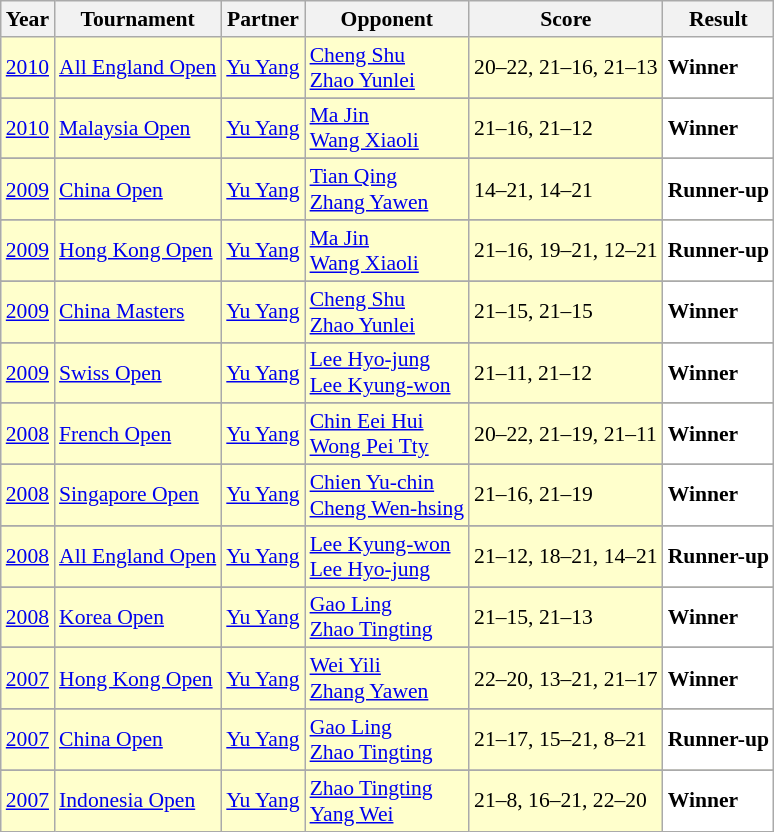<table class="sortable wikitable" style="font-size: 90%;">
<tr>
<th>Year</th>
<th>Tournament</th>
<th>Partner</th>
<th>Opponent</th>
<th>Score</th>
<th>Result</th>
</tr>
<tr style="background:#FFFFCC">
<td align="center"><a href='#'>2010</a></td>
<td align="left"><a href='#'>All England Open</a></td>
<td align="left"> <a href='#'>Yu Yang</a></td>
<td align="left"> <a href='#'>Cheng Shu</a> <br>  <a href='#'>Zhao Yunlei</a></td>
<td align="left">20–22, 21–16, 21–13</td>
<td style="text-align:left; background:white"> <strong>Winner</strong></td>
</tr>
<tr>
</tr>
<tr style="background:#FFFFCC">
<td align="center"><a href='#'>2010</a></td>
<td align="left"><a href='#'>Malaysia Open</a></td>
<td align="left"> <a href='#'>Yu Yang</a></td>
<td align="left"> <a href='#'>Ma Jin</a> <br>  <a href='#'>Wang Xiaoli</a></td>
<td align="left">21–16, 21–12</td>
<td style="text-align:left; background:white"> <strong>Winner</strong></td>
</tr>
<tr>
</tr>
<tr style="background:#FFFFCC">
<td align="center"><a href='#'>2009</a></td>
<td align="left"><a href='#'>China Open</a></td>
<td align="left"> <a href='#'>Yu Yang</a></td>
<td align="left"> <a href='#'>Tian Qing</a> <br>  <a href='#'>Zhang Yawen</a></td>
<td align="left">14–21, 14–21</td>
<td style="text-align:left; background:white"> <strong>Runner-up</strong></td>
</tr>
<tr>
</tr>
<tr style="background:#FFFFCC">
<td align="center"><a href='#'>2009</a></td>
<td align="left"><a href='#'>Hong Kong Open</a></td>
<td align="left"> <a href='#'>Yu Yang</a></td>
<td align="left"> <a href='#'>Ma Jin</a> <br>  <a href='#'>Wang Xiaoli</a></td>
<td align="left">21–16, 19–21, 12–21</td>
<td style="text-align:left; background:white"> <strong>Runner-up</strong></td>
</tr>
<tr>
</tr>
<tr style="background:#FFFFCC">
<td align="center"><a href='#'>2009</a></td>
<td align="left"><a href='#'>China Masters</a></td>
<td align="left"> <a href='#'>Yu Yang</a></td>
<td align="left"> <a href='#'>Cheng Shu</a> <br>  <a href='#'>Zhao Yunlei</a></td>
<td align="left">21–15, 21–15</td>
<td style="text-align:left; background:white"> <strong>Winner</strong></td>
</tr>
<tr>
</tr>
<tr style="background:#FFFFCC">
<td align="center"><a href='#'>2009</a></td>
<td align="left"><a href='#'>Swiss Open</a></td>
<td align="left"> <a href='#'>Yu Yang</a></td>
<td align="left"> <a href='#'>Lee Hyo-jung</a> <br>  <a href='#'>Lee Kyung-won</a></td>
<td align="left">21–11, 21–12</td>
<td style="text-align:left; background:white"> <strong>Winner</strong></td>
</tr>
<tr>
</tr>
<tr style="background:#FFFFCC">
<td align="center"><a href='#'>2008</a></td>
<td align="left"><a href='#'>French Open</a></td>
<td align="left"> <a href='#'>Yu Yang</a></td>
<td align="left"> <a href='#'>Chin Eei Hui</a> <br>  <a href='#'>Wong Pei Tty</a></td>
<td align="left">20–22, 21–19, 21–11</td>
<td style="text-align:left; background:white"> <strong>Winner</strong></td>
</tr>
<tr>
</tr>
<tr style="background:#FFFFCC">
<td align="center"><a href='#'>2008</a></td>
<td align="left"><a href='#'>Singapore Open</a></td>
<td align="left"> <a href='#'>Yu Yang</a></td>
<td align="left"> <a href='#'>Chien Yu-chin</a> <br>  <a href='#'>Cheng Wen-hsing</a></td>
<td align="left">21–16, 21–19</td>
<td style="text-align:left; background:white"> <strong>Winner</strong></td>
</tr>
<tr>
</tr>
<tr style="background:#FFFFCC">
<td align="center"><a href='#'>2008</a></td>
<td align="left"><a href='#'>All England Open</a></td>
<td align="left"> <a href='#'>Yu Yang</a></td>
<td align="left"> <a href='#'>Lee Kyung-won</a> <br>  <a href='#'>Lee Hyo-jung</a></td>
<td align="left">21–12, 18–21, 14–21</td>
<td style="text-align:left; background:white"> <strong>Runner-up</strong></td>
</tr>
<tr>
</tr>
<tr style="background:#FFFFCC">
<td align="center"><a href='#'>2008</a></td>
<td align="left"><a href='#'>Korea Open</a></td>
<td align="left"> <a href='#'>Yu Yang</a></td>
<td align="left"> <a href='#'>Gao Ling</a> <br>  <a href='#'>Zhao Tingting</a></td>
<td align="left">21–15, 21–13</td>
<td style="text-align:left; background:white"> <strong>Winner</strong></td>
</tr>
<tr>
</tr>
<tr style="background:#FFFFCC">
<td align="center"><a href='#'>2007</a></td>
<td align="left"><a href='#'>Hong Kong Open</a></td>
<td align="left"> <a href='#'>Yu Yang</a></td>
<td align="left"> <a href='#'>Wei Yili</a> <br>  <a href='#'>Zhang Yawen</a></td>
<td align="left">22–20, 13–21, 21–17</td>
<td style="text-align:left; background:white"> <strong>Winner</strong></td>
</tr>
<tr>
</tr>
<tr style="background:#FFFFCC">
<td align="center"><a href='#'>2007</a></td>
<td align="left"><a href='#'>China Open</a></td>
<td align="left"> <a href='#'>Yu Yang</a></td>
<td align="left"> <a href='#'>Gao Ling</a> <br>  <a href='#'>Zhao Tingting</a></td>
<td align="left">21–17, 15–21, 8–21</td>
<td style="text-align:left; background:white"> <strong>Runner-up</strong></td>
</tr>
<tr>
</tr>
<tr style="background:#FFFFCC">
<td align="center"><a href='#'>2007</a></td>
<td align="left"><a href='#'>Indonesia Open</a></td>
<td align="left"> <a href='#'>Yu Yang</a></td>
<td align="left"> <a href='#'>Zhao Tingting</a> <br>  <a href='#'>Yang Wei</a></td>
<td align="left">21–8, 16–21, 22–20</td>
<td style="text-align:left; background:white"> <strong>Winner</strong></td>
</tr>
</table>
